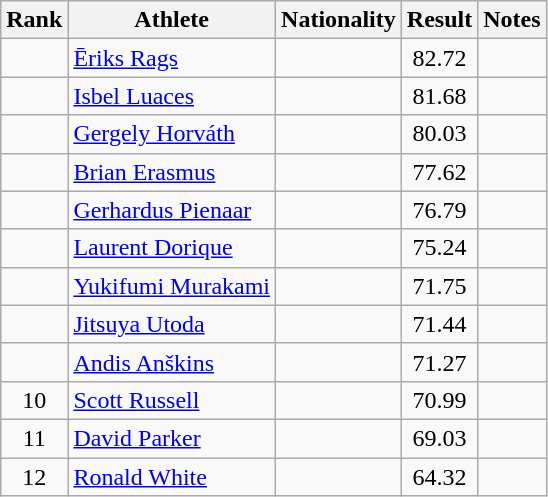<table class="wikitable sortable" style="text-align:center">
<tr>
<th>Rank</th>
<th>Athlete</th>
<th>Nationality</th>
<th>Result</th>
<th>Notes</th>
</tr>
<tr>
<td></td>
<td align=left><a href='#'>Ēriks Rags</a></td>
<td align=left></td>
<td>82.72</td>
<td></td>
</tr>
<tr>
<td></td>
<td align=left><a href='#'>Isbel Luaces</a></td>
<td align=left></td>
<td>81.68</td>
<td></td>
</tr>
<tr>
<td></td>
<td align=left><a href='#'>Gergely Horváth</a></td>
<td align=left></td>
<td>80.03</td>
<td></td>
</tr>
<tr>
<td></td>
<td align=left><a href='#'>Brian Erasmus</a></td>
<td align=left></td>
<td>77.62</td>
<td></td>
</tr>
<tr>
<td></td>
<td align=left><a href='#'>Gerhardus Pienaar</a></td>
<td align=left></td>
<td>76.79</td>
<td></td>
</tr>
<tr>
<td></td>
<td align=left><a href='#'>Laurent Dorique</a></td>
<td align=left></td>
<td>75.24</td>
<td></td>
</tr>
<tr>
<td></td>
<td align=left><a href='#'>Yukifumi Murakami</a></td>
<td align=left></td>
<td>71.75</td>
<td></td>
</tr>
<tr>
<td></td>
<td align=left><a href='#'>Jitsuya Utoda</a></td>
<td align=left></td>
<td>71.44</td>
<td></td>
</tr>
<tr>
<td></td>
<td align=left><a href='#'>Andis Anškins</a></td>
<td align=left></td>
<td>71.27</td>
<td></td>
</tr>
<tr>
<td>10</td>
<td align=left><a href='#'>Scott Russell</a></td>
<td align=left></td>
<td>70.99</td>
<td></td>
</tr>
<tr>
<td>11</td>
<td align=left><a href='#'>David Parker</a></td>
<td align=left></td>
<td>69.03</td>
<td></td>
</tr>
<tr>
<td>12</td>
<td align=left><a href='#'>Ronald White</a></td>
<td align=left></td>
<td>64.32</td>
<td></td>
</tr>
</table>
